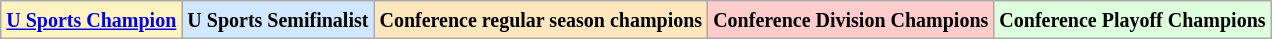<table class="wikitable">
<tr>
<td bgcolor="#FFF3BF"><small><strong><a href='#'>U Sports Champion</a> </strong></small></td>
<td bgcolor="#D0E7FF"><small><strong>U Sports Semifinalist</strong></small></td>
<td bgcolor="#FFE6BD"><small><strong>Conference regular season champions</strong></small></td>
<td bgcolor="#FFCCCC"><small><strong>Conference Division Champions</strong></small></td>
<td bgcolor="#ddffdd"><small><strong>Conference Playoff Champions</strong></small></td>
</tr>
</table>
